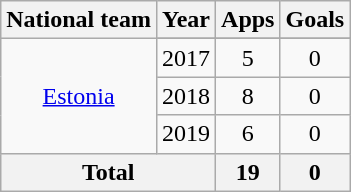<table class=wikitable style="text-align: center;">
<tr>
<th>National team</th>
<th>Year</th>
<th>Apps</th>
<th>Goals</th>
</tr>
<tr>
<td rowspan=4><a href='#'>Estonia</a></td>
</tr>
<tr>
<td>2017</td>
<td>5</td>
<td>0</td>
</tr>
<tr>
<td>2018</td>
<td>8</td>
<td>0</td>
</tr>
<tr>
<td>2019</td>
<td>6</td>
<td>0</td>
</tr>
<tr>
<th colspan=2>Total</th>
<th>19</th>
<th>0</th>
</tr>
</table>
